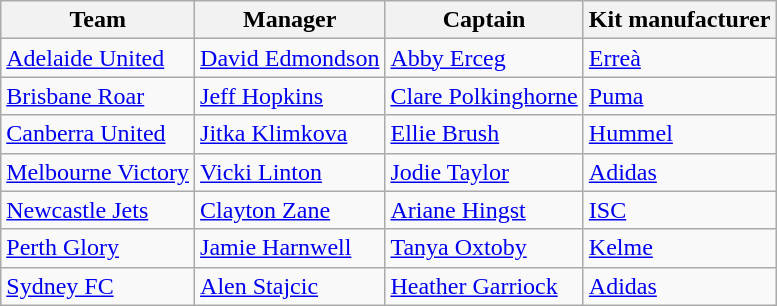<table class="wikitable sortable" style="text-align: left;">
<tr>
<th>Team</th>
<th>Manager</th>
<th>Captain</th>
<th>Kit manufacturer</th>
</tr>
<tr>
<td><a href='#'>Adelaide United</a></td>
<td> <a href='#'>David Edmondson</a></td>
<td> <a href='#'>Abby Erceg</a></td>
<td><a href='#'>Erreà</a></td>
</tr>
<tr>
<td><a href='#'>Brisbane Roar</a></td>
<td> <a href='#'>Jeff Hopkins</a></td>
<td> <a href='#'>Clare Polkinghorne</a></td>
<td><a href='#'>Puma</a></td>
</tr>
<tr>
<td><a href='#'>Canberra United</a></td>
<td> <a href='#'>Jitka Klimkova</a></td>
<td> <a href='#'>Ellie Brush</a></td>
<td><a href='#'>Hummel</a></td>
</tr>
<tr>
<td><a href='#'>Melbourne Victory</a></td>
<td> <a href='#'>Vicki Linton</a></td>
<td> <a href='#'>Jodie Taylor</a></td>
<td><a href='#'>Adidas</a></td>
</tr>
<tr>
<td><a href='#'>Newcastle Jets</a></td>
<td> <a href='#'>Clayton Zane</a></td>
<td> <a href='#'>Ariane Hingst</a></td>
<td><a href='#'>ISC</a></td>
</tr>
<tr>
<td><a href='#'>Perth Glory</a></td>
<td> <a href='#'>Jamie Harnwell</a></td>
<td> <a href='#'>Tanya Oxtoby</a></td>
<td><a href='#'>Kelme</a></td>
</tr>
<tr>
<td><a href='#'>Sydney FC</a></td>
<td> <a href='#'>Alen Stajcic</a></td>
<td> <a href='#'>Heather Garriock</a></td>
<td><a href='#'>Adidas</a></td>
</tr>
</table>
